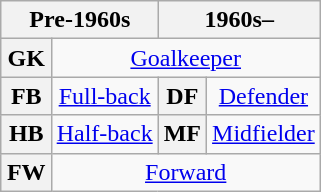<table class="wikitable plainrowheaders" style="text-align:center;margin-left:1em;float:right">
<tr>
<th colspan="2" scope="col">Pre-1960s</th>
<th colspan="2" scope="col">1960s–</th>
</tr>
<tr>
<th>GK</th>
<td colspan="3"><a href='#'>Goalkeeper</a></td>
</tr>
<tr>
<th>FB</th>
<td><a href='#'>Full-back</a></td>
<th>DF</th>
<td><a href='#'>Defender</a></td>
</tr>
<tr>
<th>HB</th>
<td><a href='#'>Half-back</a></td>
<th>MF</th>
<td><a href='#'>Midfielder</a></td>
</tr>
<tr>
<th>FW</th>
<td colspan="3"><a href='#'>Forward</a></td>
</tr>
</table>
